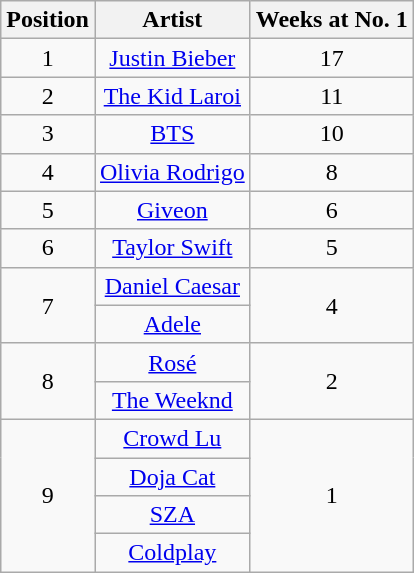<table class="wikitable plainrowheaders" style="text-align:center;">
<tr>
<th scope="col">Position</th>
<th scope="col">Artist</th>
<th scope="col">Weeks at No. 1</th>
</tr>
<tr>
<td>1</td>
<td><a href='#'>Justin Bieber</a></td>
<td>17</td>
</tr>
<tr>
<td>2</td>
<td><a href='#'>The Kid Laroi</a></td>
<td>11</td>
</tr>
<tr>
<td>3</td>
<td><a href='#'>BTS</a></td>
<td>10</td>
</tr>
<tr>
<td>4</td>
<td><a href='#'>Olivia Rodrigo</a></td>
<td>8</td>
</tr>
<tr>
<td>5</td>
<td><a href='#'>Giveon</a></td>
<td>6</td>
</tr>
<tr>
<td>6</td>
<td><a href='#'>Taylor Swift</a></td>
<td>5</td>
</tr>
<tr>
<td rowspan="2">7</td>
<td><a href='#'>Daniel Caesar</a></td>
<td rowspan="2">4</td>
</tr>
<tr>
<td><a href='#'>Adele</a></td>
</tr>
<tr>
<td rowspan="2">8</td>
<td><a href='#'>Rosé</a></td>
<td rowspan="2">2</td>
</tr>
<tr>
<td><a href='#'>The Weeknd</a></td>
</tr>
<tr>
<td rowspan="4">9</td>
<td><a href='#'>Crowd Lu</a></td>
<td rowspan="4">1</td>
</tr>
<tr>
<td><a href='#'>Doja Cat</a></td>
</tr>
<tr>
<td><a href='#'>SZA</a></td>
</tr>
<tr>
<td><a href='#'>Coldplay</a></td>
</tr>
</table>
